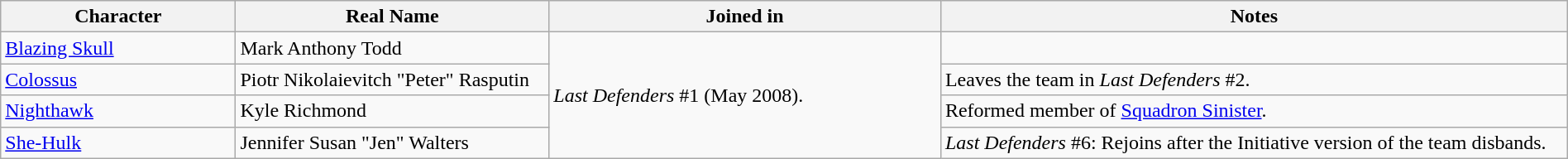<table class="wikitable" style="width:100%;">
<tr>
<th width=15%>Character</th>
<th width=20%>Real Name</th>
<th width=25%>Joined in</th>
<th width=40%>Notes</th>
</tr>
<tr>
<td><a href='#'>Blazing Skull</a></td>
<td>Mark Anthony Todd</td>
<td rowspan="4"><em>Last Defenders</em> #1 (May 2008).</td>
<td></td>
</tr>
<tr>
<td><a href='#'>Colossus</a></td>
<td>Piotr Nikolaievitch "Peter" Rasputin</td>
<td>Leaves the team in <em>Last Defenders</em> #2.</td>
</tr>
<tr>
<td><a href='#'>Nighthawk</a></td>
<td>Kyle Richmond</td>
<td>Reformed member of <a href='#'>Squadron Sinister</a>.</td>
</tr>
<tr>
<td><a href='#'>She-Hulk</a></td>
<td>Jennifer Susan "Jen" Walters</td>
<td><em>Last Defenders</em> #6: Rejoins after the Initiative version of the team disbands.</td>
</tr>
</table>
